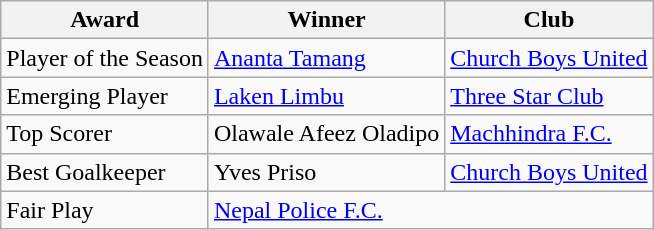<table class="wikitable">
<tr>
<th>Award</th>
<th>Winner</th>
<th>Club</th>
</tr>
<tr>
<td>Player of the Season</td>
<td> <a href='#'>Ananta Tamang</a></td>
<td><a href='#'>Church Boys United</a></td>
</tr>
<tr>
<td>Emerging Player</td>
<td> <a href='#'>Laken Limbu</a></td>
<td><a href='#'>Three Star Club</a></td>
</tr>
<tr>
<td>Top Scorer</td>
<td> Olawale Afeez Oladipo</td>
<td><a href='#'>Machhindra F.C.</a></td>
</tr>
<tr>
<td>Best Goalkeeper</td>
<td> Yves Priso</td>
<td><a href='#'>Church Boys United</a></td>
</tr>
<tr>
<td>Fair Play</td>
<td colspan="2"><a href='#'>Nepal Police F.C.</a></td>
</tr>
</table>
